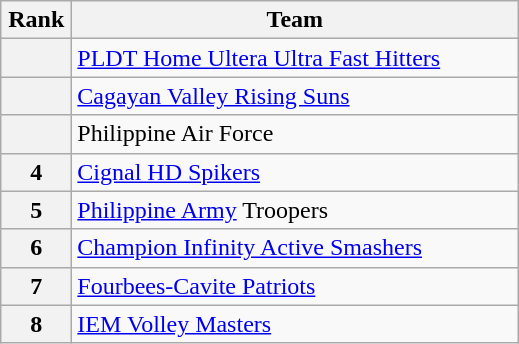<table class="wikitable" style="text-align: center;">
<tr>
<th width=40>Rank</th>
<th width=290>Team</th>
</tr>
<tr>
<th></th>
<td style="text-align:left;"> <a href='#'>PLDT Home Ultera Ultra Fast Hitters</a></td>
</tr>
<tr>
<th></th>
<td style="text-align:left;"> <a href='#'>Cagayan Valley Rising Suns</a></td>
</tr>
<tr>
<th></th>
<td style="text-align:left;"> Philippine Air Force</td>
</tr>
<tr>
<th>4</th>
<td style="text-align:left;"> <a href='#'>Cignal HD Spikers</a></td>
</tr>
<tr>
<th>5</th>
<td style="text-align:left;"> <a href='#'>Philippine Army</a> Troopers</td>
</tr>
<tr>
<th>6</th>
<td style="text-align:left;"> <a href='#'>Champion Infinity Active Smashers</a></td>
</tr>
<tr>
<th>7</th>
<td style="text-align:left;"> <a href='#'>Fourbees-Cavite Patriots</a></td>
</tr>
<tr>
<th>8</th>
<td style="text-align:left;"> <a href='#'>IEM Volley Masters</a></td>
</tr>
</table>
